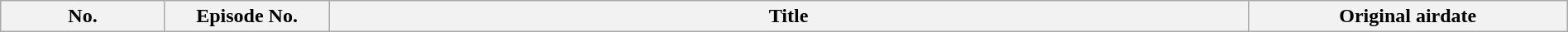<table class="wikitable plainrowheaders" style="width:100%; margin:auto;">
<tr>
<th width="125">No.</th>
<th width="125">Episode No.</th>
<th>Title</th>
<th width="250">Original airdate<br>




</th>
</tr>
</table>
